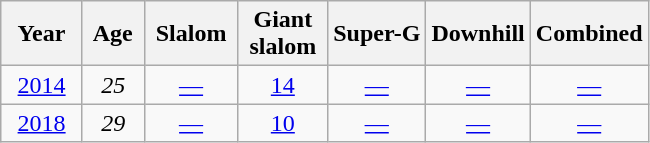<table class=wikitable style="text-align:center">
<tr>
<th>  Year  </th>
<th> Age </th>
<th> Slalom </th>
<th>Giant<br> slalom </th>
<th>Super-G</th>
<th>Downhill</th>
<th>Combined</th>
</tr>
<tr>
<td><a href='#'>2014</a></td>
<td><em>25</em></td>
<td><a href='#'>—</a></td>
<td><a href='#'>14</a></td>
<td><a href='#'>—</a></td>
<td><a href='#'>—</a></td>
<td><a href='#'>—</a></td>
</tr>
<tr>
<td><a href='#'>2018</a></td>
<td><em>29</em></td>
<td><a href='#'>—</a></td>
<td><a href='#'>10</a></td>
<td><a href='#'>—</a></td>
<td><a href='#'>—</a></td>
<td><a href='#'>—</a></td>
</tr>
</table>
